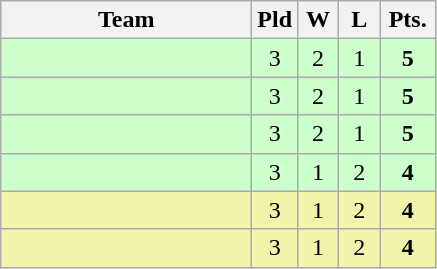<table class=wikitable style="text-align:center">
<tr>
<th width=160>Team</th>
<th width=20>Pld</th>
<th width=20>W</th>
<th width=20>L</th>
<th width=30>Pts.</th>
</tr>
<tr bgcolor=ccffcc>
<td align=left></td>
<td>3</td>
<td>2</td>
<td>1</td>
<td><strong>5</strong></td>
</tr>
<tr bgcolor=ccffcc>
<td align=left></td>
<td>3</td>
<td>2</td>
<td>1</td>
<td><strong>5</strong></td>
</tr>
<tr bgcolor=ccffcc>
<td align=left></td>
<td>3</td>
<td>2</td>
<td>1</td>
<td><strong>5</strong></td>
</tr>
<tr bgcolor=ccffcc>
<td align=left></td>
<td>3</td>
<td>1</td>
<td>2</td>
<td><strong>4</strong></td>
</tr>
<tr bgcolor=f2f5a9>
<td align=left></td>
<td>3</td>
<td>1</td>
<td>2</td>
<td><strong>4</strong></td>
</tr>
<tr bgcolor=f2f5a9>
<td align=left></td>
<td>3</td>
<td>1</td>
<td>2</td>
<td><strong>4</strong></td>
</tr>
</table>
